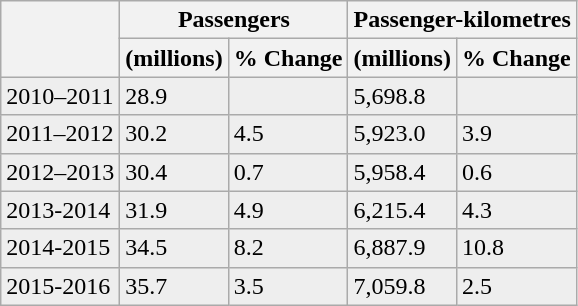<table class="wikitable sortable" style="padding:0.5em;">
<tr>
<th rowspan=2></th>
<th colspan=2>Passengers</th>
<th colspan=2>Passenger-kilometres</th>
</tr>
<tr>
<th>(millions)</th>
<th>% Change</th>
<th>(millions)</th>
<th>% Change</th>
</tr>
<tr style="background:#eee;">
<td>2010–2011</td>
<td>28.9</td>
<td></td>
<td>5,698.8</td>
<td></td>
</tr>
<tr style="background:#eee;">
<td>2011–2012</td>
<td>30.2</td>
<td>4.5</td>
<td>5,923.0</td>
<td>3.9</td>
</tr>
<tr style="background:#eee;">
<td>2012–2013</td>
<td>30.4</td>
<td>0.7</td>
<td>5,958.4</td>
<td>0.6</td>
</tr>
<tr style="background:#eee;">
<td>2013-2014</td>
<td>31.9</td>
<td>4.9</td>
<td>6,215.4</td>
<td>4.3</td>
</tr>
<tr style="background:#eee;">
<td>2014-2015</td>
<td>34.5</td>
<td>8.2</td>
<td>6,887.9</td>
<td>10.8</td>
</tr>
<tr style="background:#eee;">
<td>2015-2016</td>
<td>35.7</td>
<td>3.5</td>
<td>7,059.8</td>
<td>2.5</td>
</tr>
</table>
